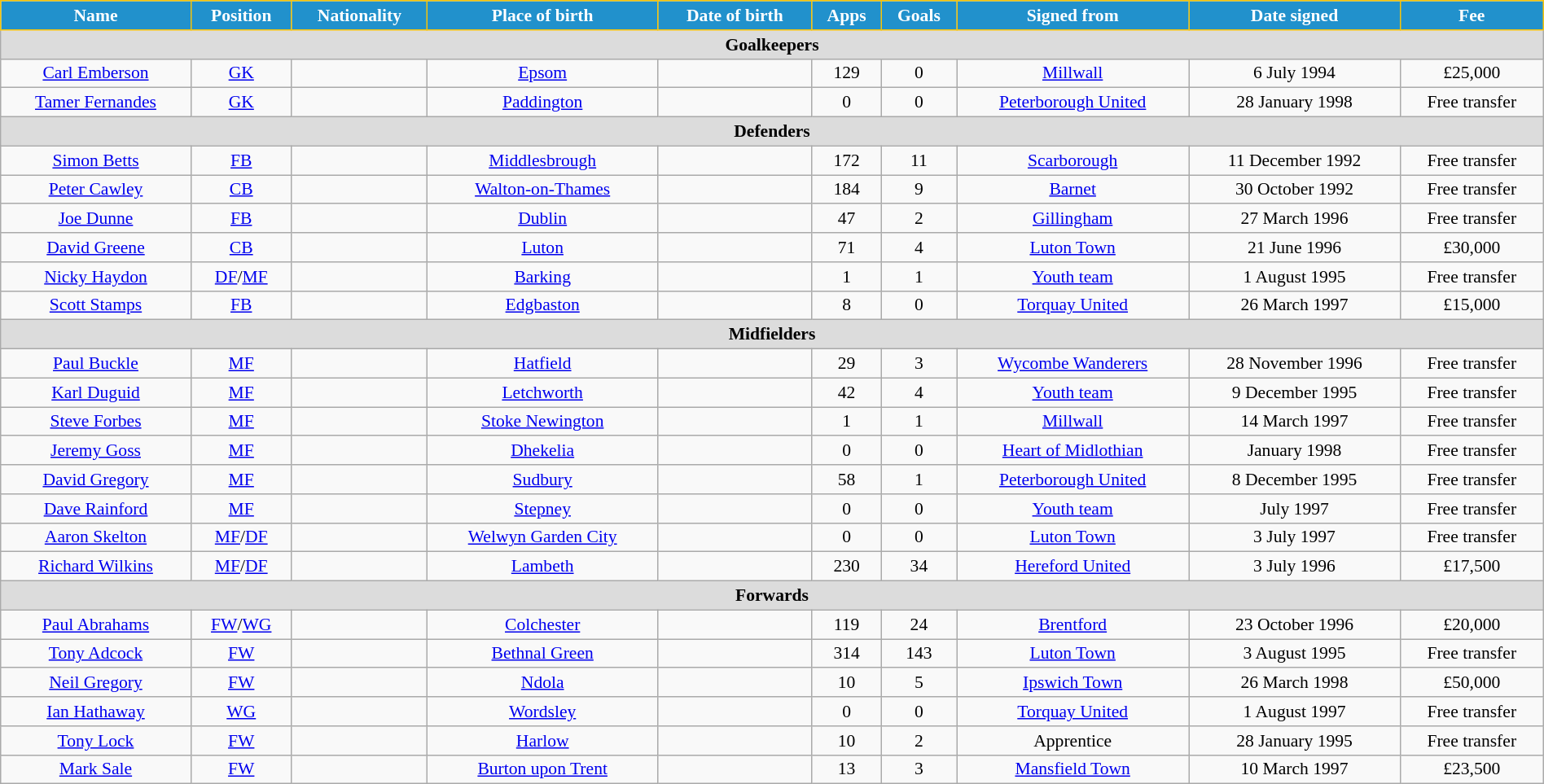<table class="wikitable" style="text-align:center; font-size:90%; width:100%;">
<tr>
<th style="background:#2191CC; color:white; border:1px solid #F7C408; text-align:center;">Name</th>
<th style="background:#2191CC; color:white; border:1px solid #F7C408; text-align:center;">Position</th>
<th style="background:#2191CC; color:white; border:1px solid #F7C408; text-align:center;">Nationality</th>
<th style="background:#2191CC; color:white; border:1px solid #F7C408; text-align:center;">Place of birth</th>
<th style="background:#2191CC; color:white; border:1px solid #F7C408; text-align:center;">Date of birth</th>
<th style="background:#2191CC; color:white; border:1px solid #F7C408; text-align:center;">Apps</th>
<th style="background:#2191CC; color:white; border:1px solid #F7C408; text-align:center;">Goals</th>
<th style="background:#2191CC; color:white; border:1px solid #F7C408; text-align:center;">Signed from</th>
<th style="background:#2191CC; color:white; border:1px solid #F7C408; text-align:center;">Date signed</th>
<th style="background:#2191CC; color:white; border:1px solid #F7C408; text-align:center;">Fee</th>
</tr>
<tr>
<th colspan="12" style="background:#dcdcdc; text-align:center;">Goalkeepers</th>
</tr>
<tr>
<td><a href='#'>Carl Emberson</a></td>
<td><a href='#'>GK</a></td>
<td></td>
<td><a href='#'>Epsom</a></td>
<td></td>
<td>129</td>
<td>0</td>
<td> <a href='#'>Millwall</a></td>
<td>6 July 1994</td>
<td>£25,000</td>
</tr>
<tr>
<td><a href='#'>Tamer Fernandes</a></td>
<td><a href='#'>GK</a></td>
<td></td>
<td><a href='#'>Paddington</a></td>
<td></td>
<td>0</td>
<td>0</td>
<td> <a href='#'>Peterborough United</a></td>
<td>28 January 1998</td>
<td>Free transfer</td>
</tr>
<tr>
<th colspan="12" style="background:#dcdcdc; text-align:center;">Defenders</th>
</tr>
<tr>
<td><a href='#'>Simon Betts</a></td>
<td><a href='#'>FB</a></td>
<td></td>
<td><a href='#'>Middlesbrough</a></td>
<td></td>
<td>172</td>
<td>11</td>
<td> <a href='#'>Scarborough</a></td>
<td>11 December 1992</td>
<td>Free transfer</td>
</tr>
<tr>
<td><a href='#'>Peter Cawley</a></td>
<td><a href='#'>CB</a></td>
<td></td>
<td><a href='#'>Walton-on-Thames</a></td>
<td></td>
<td>184</td>
<td>9</td>
<td> <a href='#'>Barnet</a></td>
<td>30 October 1992</td>
<td>Free transfer</td>
</tr>
<tr>
<td><a href='#'>Joe Dunne</a></td>
<td><a href='#'>FB</a></td>
<td></td>
<td><a href='#'>Dublin</a></td>
<td></td>
<td>47</td>
<td>2</td>
<td> <a href='#'>Gillingham</a></td>
<td>27 March 1996</td>
<td>Free transfer</td>
</tr>
<tr>
<td><a href='#'>David Greene</a></td>
<td><a href='#'>CB</a></td>
<td></td>
<td> <a href='#'>Luton</a></td>
<td></td>
<td>71</td>
<td>4</td>
<td> <a href='#'>Luton Town</a></td>
<td>21 June 1996</td>
<td>£30,000</td>
</tr>
<tr>
<td><a href='#'>Nicky Haydon</a></td>
<td><a href='#'>DF</a>/<a href='#'>MF</a></td>
<td></td>
<td><a href='#'>Barking</a></td>
<td></td>
<td>1</td>
<td>1</td>
<td><a href='#'>Youth team</a></td>
<td>1 August 1995</td>
<td>Free transfer</td>
</tr>
<tr>
<td><a href='#'>Scott Stamps</a></td>
<td><a href='#'>FB</a></td>
<td></td>
<td><a href='#'>Edgbaston</a></td>
<td></td>
<td>8</td>
<td>0</td>
<td> <a href='#'>Torquay United</a></td>
<td>26 March 1997</td>
<td>£15,000</td>
</tr>
<tr>
<th colspan="12" style="background:#dcdcdc; text-align:center;">Midfielders</th>
</tr>
<tr>
<td><a href='#'>Paul Buckle</a></td>
<td><a href='#'>MF</a></td>
<td></td>
<td><a href='#'>Hatfield</a></td>
<td></td>
<td>29</td>
<td>3</td>
<td> <a href='#'>Wycombe Wanderers</a></td>
<td>28 November 1996</td>
<td>Free transfer</td>
</tr>
<tr>
<td><a href='#'>Karl Duguid</a></td>
<td><a href='#'>MF</a></td>
<td></td>
<td><a href='#'>Letchworth</a></td>
<td></td>
<td>42</td>
<td>4</td>
<td><a href='#'>Youth team</a></td>
<td>9 December 1995</td>
<td>Free transfer</td>
</tr>
<tr>
<td><a href='#'>Steve Forbes</a></td>
<td><a href='#'>MF</a></td>
<td></td>
<td><a href='#'>Stoke Newington</a></td>
<td></td>
<td>1</td>
<td>1</td>
<td> <a href='#'>Millwall</a></td>
<td>14 March 1997</td>
<td>Free transfer</td>
</tr>
<tr>
<td><a href='#'>Jeremy Goss</a></td>
<td><a href='#'>MF</a></td>
<td></td>
<td> <a href='#'>Dhekelia</a></td>
<td></td>
<td>0</td>
<td>0</td>
<td> <a href='#'>Heart of Midlothian</a></td>
<td>January 1998</td>
<td>Free transfer</td>
</tr>
<tr>
<td><a href='#'>David Gregory</a></td>
<td><a href='#'>MF</a></td>
<td></td>
<td><a href='#'>Sudbury</a></td>
<td></td>
<td>58</td>
<td>1</td>
<td> <a href='#'>Peterborough United</a></td>
<td>8 December 1995</td>
<td>Free transfer</td>
</tr>
<tr>
<td><a href='#'>Dave Rainford</a></td>
<td><a href='#'>MF</a></td>
<td></td>
<td><a href='#'>Stepney</a></td>
<td></td>
<td>0</td>
<td>0</td>
<td><a href='#'>Youth team</a></td>
<td>July 1997</td>
<td>Free transfer</td>
</tr>
<tr>
<td><a href='#'>Aaron Skelton</a></td>
<td><a href='#'>MF</a>/<a href='#'>DF</a></td>
<td></td>
<td><a href='#'>Welwyn Garden City</a></td>
<td></td>
<td>0</td>
<td>0</td>
<td> <a href='#'>Luton Town</a></td>
<td>3 July 1997</td>
<td>Free transfer</td>
</tr>
<tr>
<td><a href='#'>Richard Wilkins</a></td>
<td><a href='#'>MF</a>/<a href='#'>DF</a></td>
<td></td>
<td><a href='#'>Lambeth</a></td>
<td></td>
<td>230</td>
<td>34</td>
<td> <a href='#'>Hereford United</a></td>
<td>3 July 1996</td>
<td>£17,500</td>
</tr>
<tr>
<th colspan="12" style="background:#dcdcdc; text-align:center;">Forwards</th>
</tr>
<tr>
<td><a href='#'>Paul Abrahams</a></td>
<td><a href='#'>FW</a>/<a href='#'>WG</a></td>
<td></td>
<td><a href='#'>Colchester</a></td>
<td></td>
<td>119</td>
<td>24</td>
<td> <a href='#'>Brentford</a></td>
<td>23 October 1996</td>
<td>£20,000</td>
</tr>
<tr>
<td><a href='#'>Tony Adcock</a></td>
<td><a href='#'>FW</a></td>
<td></td>
<td><a href='#'>Bethnal Green</a></td>
<td></td>
<td>314</td>
<td>143</td>
<td> <a href='#'>Luton Town</a></td>
<td>3 August 1995</td>
<td>Free transfer</td>
</tr>
<tr>
<td><a href='#'>Neil Gregory</a></td>
<td><a href='#'>FW</a></td>
<td></td>
<td> <a href='#'>Ndola</a></td>
<td></td>
<td>10</td>
<td>5</td>
<td> <a href='#'>Ipswich Town</a></td>
<td>26 March 1998</td>
<td>£50,000</td>
</tr>
<tr>
<td><a href='#'>Ian Hathaway</a></td>
<td><a href='#'>WG</a></td>
<td></td>
<td><a href='#'>Wordsley</a></td>
<td></td>
<td>0</td>
<td>0</td>
<td> <a href='#'>Torquay United</a></td>
<td>1 August 1997</td>
<td>Free transfer</td>
</tr>
<tr>
<td><a href='#'>Tony Lock</a></td>
<td><a href='#'>FW</a></td>
<td></td>
<td><a href='#'>Harlow</a></td>
<td></td>
<td>10</td>
<td>2</td>
<td>Apprentice</td>
<td>28 January 1995</td>
<td>Free transfer</td>
</tr>
<tr>
<td><a href='#'>Mark Sale</a></td>
<td><a href='#'>FW</a></td>
<td></td>
<td><a href='#'>Burton upon Trent</a></td>
<td></td>
<td>13</td>
<td>3</td>
<td> <a href='#'>Mansfield Town</a></td>
<td>10 March 1997</td>
<td>£23,500</td>
</tr>
</table>
